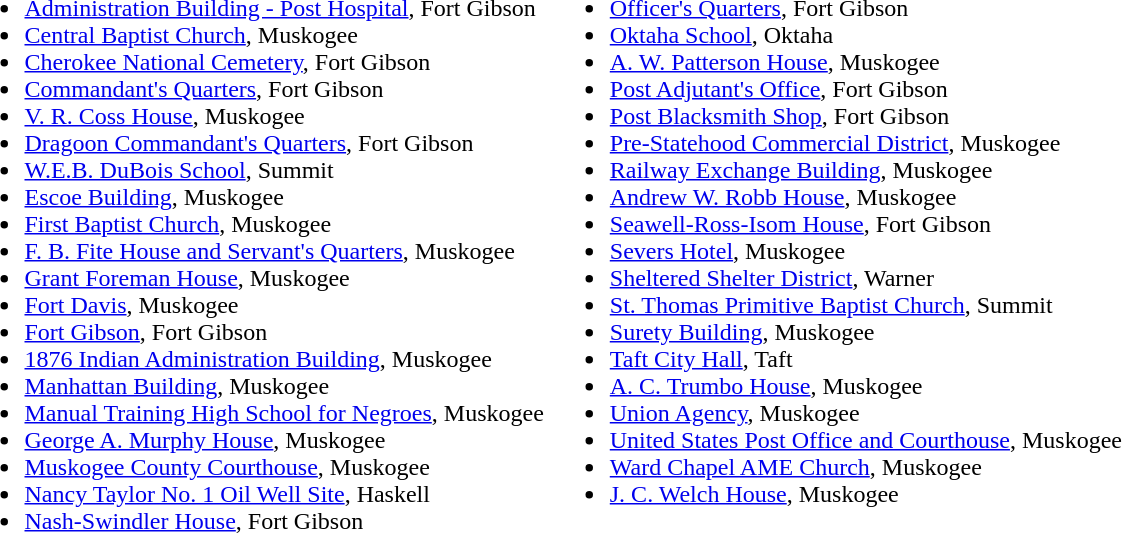<table>
<tr ---- valign="top">
<td><br><ul><li><a href='#'>Administration Building - Post Hospital</a>, Fort Gibson</li><li><a href='#'>Central Baptist Church</a>, Muskogee</li><li><a href='#'>Cherokee National Cemetery</a>, Fort Gibson</li><li><a href='#'>Commandant's Quarters</a>, Fort Gibson</li><li><a href='#'>V. R. Coss House</a>, Muskogee</li><li><a href='#'>Dragoon Commandant's Quarters</a>, Fort Gibson</li><li><a href='#'>W.E.B. DuBois School</a>, Summit</li><li><a href='#'>Escoe Building</a>, Muskogee</li><li><a href='#'>First Baptist Church</a>, Muskogee</li><li><a href='#'>F. B. Fite House and Servant's Quarters</a>, Muskogee</li><li><a href='#'>Grant Foreman House</a>, Muskogee</li><li><a href='#'>Fort Davis</a>, Muskogee</li><li><a href='#'>Fort Gibson</a>, Fort Gibson</li><li><a href='#'>1876 Indian Administration Building</a>, Muskogee</li><li><a href='#'>Manhattan Building</a>, Muskogee</li><li><a href='#'>Manual Training High School for Negroes</a>, Muskogee</li><li><a href='#'>George A. Murphy House</a>, Muskogee</li><li><a href='#'>Muskogee County Courthouse</a>, Muskogee</li><li><a href='#'>Nancy Taylor No. 1 Oil Well Site</a>, Haskell</li><li><a href='#'>Nash-Swindler House</a>, Fort Gibson</li></ul></td>
<td><br><ul><li><a href='#'>Officer's Quarters</a>, Fort Gibson</li><li><a href='#'>Oktaha School</a>, Oktaha</li><li><a href='#'>A. W. Patterson House</a>, Muskogee</li><li><a href='#'>Post Adjutant's Office</a>, Fort Gibson</li><li><a href='#'>Post Blacksmith Shop</a>, Fort Gibson</li><li><a href='#'>Pre-Statehood Commercial District</a>, Muskogee</li><li><a href='#'>Railway Exchange Building</a>, Muskogee</li><li><a href='#'>Andrew W. Robb House</a>, Muskogee</li><li><a href='#'>Seawell-Ross-Isom House</a>, Fort Gibson</li><li><a href='#'>Severs Hotel</a>, Muskogee</li><li><a href='#'>Sheltered Shelter District</a>, Warner</li><li><a href='#'>St. Thomas Primitive Baptist Church</a>, Summit</li><li><a href='#'>Surety Building</a>, Muskogee</li><li><a href='#'>Taft City Hall</a>, Taft</li><li><a href='#'>A. C. Trumbo House</a>, Muskogee</li><li><a href='#'>Union Agency</a>, Muskogee</li><li><a href='#'>United States Post Office and Courthouse</a>, Muskogee</li><li><a href='#'>Ward Chapel AME Church</a>, Muskogee</li><li><a href='#'>J. C. Welch House</a>, Muskogee</li></ul></td>
</tr>
</table>
